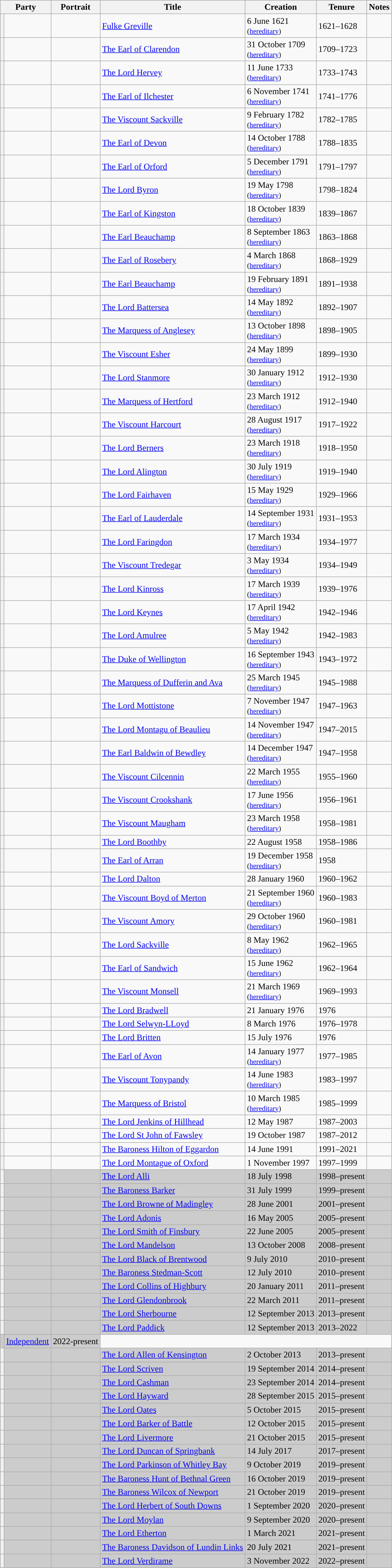<table class="wikitable sortable">
<tr>
<th colspan=2>Party</th>
<th class="unsortable">Portrait</th>
<th class="unsortable">Title</th>
<th>Creation</th>
<th>Tenure</th>
<th class="unsortable">Notes</th>
</tr>
<tr>
<th style="background-color: "></th>
<td></td>
<td></td>
<td><a href='#'>Fulke Greville</a></td>
<td>6 June 1621<br><small>(<a href='#'>hereditary</a>)</small></td>
<td>1621–1628</td>
<td></td>
</tr>
<tr>
<th style="background-color: "></th>
<td></td>
<td></td>
<td><a href='#'>The Earl of Clarendon</a></td>
<td>31 October 1709<br><small>(<a href='#'>hereditary</a>)</small></td>
<td>1709–1723</td>
<td></td>
</tr>
<tr>
<th style="background-color: "></th>
<td></td>
<td></td>
<td><a href='#'>The Lord Hervey</a></td>
<td>11 June 1733<br><small>(<a href='#'>hereditary</a>)</small></td>
<td>1733–1743</td>
<td></td>
</tr>
<tr>
<th style="background-color: "></th>
<td></td>
<td></td>
<td><a href='#'>The Earl of Ilchester</a></td>
<td>6 November 1741<br><small>(<a href='#'>hereditary</a>)</small></td>
<td>1741–1776</td>
<td></td>
</tr>
<tr>
<th style="background-color: "></th>
<td></td>
<td></td>
<td><a href='#'>The Viscount Sackville</a></td>
<td>9 February 1782<br><small>(<a href='#'>hereditary</a>)</small></td>
<td>1782–1785</td>
<td></td>
</tr>
<tr>
<th style="background-color: "></th>
<td></td>
<td></td>
<td><a href='#'>The Earl of Devon</a></td>
<td>14 October 1788<br><small>(<a href='#'>hereditary</a>)</small></td>
<td>1788–1835</td>
<td></td>
</tr>
<tr>
<th style="background-color: "></th>
<td></td>
<td></td>
<td><a href='#'>The Earl of Orford</a></td>
<td>5 December 1791<br><small>(<a href='#'>hereditary</a>)</small></td>
<td>1791–1797</td>
<td></td>
</tr>
<tr>
<th style="background-color: "></th>
<td></td>
<td></td>
<td><a href='#'>The Lord Byron</a></td>
<td>19 May 1798<br><small>(<a href='#'>hereditary</a>)</small></td>
<td>1798–1824</td>
<td></td>
</tr>
<tr>
<th style="background-color: "></th>
<td></td>
<td></td>
<td><a href='#'>The Earl of Kingston</a></td>
<td>18 October 1839<br><small>(<a href='#'>hereditary</a>)</small></td>
<td>1839–1867</td>
<td></td>
</tr>
<tr>
<th style="background-color: "></th>
<td></td>
<td></td>
<td><a href='#'>The Earl Beauchamp</a></td>
<td>8 September 1863<br><small>(<a href='#'>hereditary</a>)</small></td>
<td>1863–1868</td>
<td></td>
</tr>
<tr>
<th style="background-color: "></th>
<td></td>
<td></td>
<td><a href='#'>The Earl of Rosebery</a></td>
<td>4 March 1868<br><small>(<a href='#'>hereditary</a>)</small></td>
<td>1868–1929</td>
<td></td>
</tr>
<tr>
<th style="background-color: "></th>
<td></td>
<td></td>
<td><a href='#'>The Earl Beauchamp</a></td>
<td>19 February 1891<br><small>(<a href='#'>hereditary</a>)</small></td>
<td>1891–1938</td>
<td></td>
</tr>
<tr>
<th style="background-color: "></th>
<td></td>
<td></td>
<td><a href='#'>The Lord Battersea</a></td>
<td>14 May 1892<br><small>(<a href='#'>hereditary</a>)</small></td>
<td>1892–1907</td>
<td></td>
</tr>
<tr>
<th style="background-color: "></th>
<td></td>
<td></td>
<td><a href='#'>The Marquess of Anglesey</a></td>
<td>13 October 1898<br><small>(<a href='#'>hereditary</a>)</small></td>
<td>1898–1905</td>
<td></td>
</tr>
<tr>
<th style="background-color: "></th>
<td></td>
<td></td>
<td><a href='#'>The Viscount Esher</a></td>
<td>24 May 1899<br><small>(<a href='#'>hereditary</a>)</small></td>
<td>1899–1930</td>
<td></td>
</tr>
<tr>
<th style="background-color: "></th>
<td></td>
<td></td>
<td><a href='#'>The Lord Stanmore</a></td>
<td>30 January 1912<br><small>(<a href='#'>hereditary</a>)</small></td>
<td>1912–1930</td>
<td></td>
</tr>
<tr>
<th style="background-color: "></th>
<td></td>
<td></td>
<td><a href='#'>The Marquess of Hertford</a></td>
<td>23 March 1912<br><small>(<a href='#'>hereditary</a>)</small></td>
<td>1912–1940</td>
<td></td>
</tr>
<tr>
<th style="background-color: "></th>
<td></td>
<td></td>
<td><a href='#'>The Viscount Harcourt</a></td>
<td>28 August 1917<br><small>(<a href='#'>hereditary</a>)</small></td>
<td>1917–1922</td>
<td></td>
</tr>
<tr>
<th style="background-color: "></th>
<td></td>
<td></td>
<td><a href='#'>The Lord Berners</a></td>
<td>23 March 1918<br><small>(<a href='#'>hereditary</a>)</small></td>
<td>1918–1950</td>
<td></td>
</tr>
<tr>
<th style="background-color: "></th>
<td></td>
<td></td>
<td><a href='#'>The Lord Alington</a></td>
<td>30 July 1919<br><small>(<a href='#'>hereditary</a>)</small></td>
<td>1919–1940</td>
<td></td>
</tr>
<tr>
<th style="background-color: "></th>
<td></td>
<td></td>
<td><a href='#'>The Lord Fairhaven</a></td>
<td>15 May 1929<br><small>(<a href='#'>hereditary</a>)</small></td>
<td>1929–1966</td>
<td></td>
</tr>
<tr>
<th style="background-color: "></th>
<td></td>
<td></td>
<td><a href='#'>The Earl of Lauderdale</a></td>
<td>14 September 1931<br><small>(<a href='#'>hereditary</a>)</small></td>
<td>1931–1953</td>
<td></td>
</tr>
<tr>
<th style="background-color: "></th>
<td></td>
<td></td>
<td><a href='#'>The Lord Faringdon</a></td>
<td>17 March 1934<br><small>(<a href='#'>hereditary</a>)</small></td>
<td>1934–1977</td>
<td></td>
</tr>
<tr>
<th style="background-color: "></th>
<td></td>
<td></td>
<td><a href='#'>The Viscount Tredegar</a></td>
<td>3 May 1934<br><small>(<a href='#'>hereditary</a>)</small></td>
<td>1934–1949</td>
<td></td>
</tr>
<tr>
<th style="background-color: "></th>
<td></td>
<td></td>
<td><a href='#'>The Lord Kinross</a></td>
<td>17 March 1939<br><small>(<a href='#'>hereditary</a>)</small></td>
<td>1939–1976</td>
<td></td>
</tr>
<tr>
<th style="background-color: "></th>
<td></td>
<td></td>
<td><a href='#'>The Lord Keynes</a></td>
<td>17 April 1942<br><small>(<a href='#'>hereditary</a>)</small></td>
<td>1942–1946</td>
<td></td>
</tr>
<tr>
<th style="background-color: "></th>
<td></td>
<td></td>
<td><a href='#'>The Lord Amulree</a></td>
<td>5 May 1942<br><small>(<a href='#'>hereditary</a>)</small></td>
<td>1942–1983</td>
<td></td>
</tr>
<tr>
<th style="background-color: "></th>
<td></td>
<td></td>
<td><a href='#'>The Duke of Wellington</a></td>
<td>16 September 1943<br><small>(<a href='#'>hereditary</a>)</small></td>
<td>1943–1972</td>
<td></td>
</tr>
<tr>
<th style="background-color: "></th>
<td></td>
<td></td>
<td><a href='#'>The Marquess of Dufferin and Ava</a></td>
<td>25 March 1945<br><small>(<a href='#'>hereditary</a>)</small></td>
<td>1945–1988</td>
<td></td>
</tr>
<tr>
<th style="background-color: "></th>
<td></td>
<td></td>
<td><a href='#'>The Lord Mottistone</a></td>
<td>7 November 1947<br><small>(<a href='#'>hereditary</a>)</small></td>
<td>1947–1963</td>
<td></td>
</tr>
<tr>
<th style="background-color: "></th>
<td></td>
<td></td>
<td><a href='#'>The Lord Montagu of Beaulieu</a></td>
<td>14 November 1947<br><small>(<a href='#'>hereditary</a>)</small></td>
<td>1947–2015</td>
<td></td>
</tr>
<tr>
<th style="background-color: "></th>
<td></td>
<td></td>
<td><a href='#'>The Earl Baldwin of Bewdley</a></td>
<td>14 December 1947<br><small>(<a href='#'>hereditary</a>)</small></td>
<td>1947–1958</td>
<td></td>
</tr>
<tr>
<th style="background-color: "></th>
<td></td>
<td></td>
<td><a href='#'>The Viscount Cilcennin</a></td>
<td>22 March 1955<br><small>(<a href='#'>hereditary</a>)</small></td>
<td>1955–1960</td>
<td></td>
</tr>
<tr>
<th style="background-color: "></th>
<td></td>
<td></td>
<td><a href='#'>The Viscount Crookshank</a></td>
<td>17 June 1956<br><small>(<a href='#'>hereditary</a>)</small></td>
<td>1956–1961</td>
<td></td>
</tr>
<tr>
<th style="background-color: "></th>
<td></td>
<td></td>
<td><a href='#'>The Viscount Maugham</a></td>
<td>23 March 1958<br><small>(<a href='#'>hereditary</a>)</small></td>
<td>1958–1981</td>
<td></td>
</tr>
<tr>
<th style="background-color: "></th>
<td></td>
<td></td>
<td><a href='#'>The Lord Boothby</a></td>
<td>22 August 1958</td>
<td>1958–1986</td>
<td></td>
</tr>
<tr>
<th style="background-color: "></th>
<td></td>
<td></td>
<td><a href='#'>The Earl of Arran</a></td>
<td>19 December 1958<br><small>(<a href='#'>hereditary</a>)</small></td>
<td>1958</td>
<td></td>
</tr>
<tr>
<th style="background-color: "></th>
<td></td>
<td></td>
<td><a href='#'>The Lord Dalton</a></td>
<td>28 January 1960</td>
<td>1960–1962</td>
<td></td>
</tr>
<tr>
<th style="background-color: "></th>
<td></td>
<td></td>
<td><a href='#'>The Viscount Boyd of Merton</a></td>
<td>21 September 1960<br><small>(<a href='#'>hereditary</a>)</small></td>
<td>1960–1983</td>
<td></td>
</tr>
<tr>
<th style="background-color: "></th>
<td></td>
<td></td>
<td><a href='#'>The Viscount Amory</a></td>
<td>29 October 1960<br><small>(<a href='#'>hereditary</a>)</small></td>
<td>1960–1981</td>
<td></td>
</tr>
<tr>
<th style="background-color: "></th>
<td></td>
<td></td>
<td><a href='#'>The Lord Sackville</a></td>
<td>8 May 1962<br><small>(<a href='#'>hereditary</a>)</small></td>
<td>1962–1965</td>
<td></td>
</tr>
<tr>
<th style="background-color: "></th>
<td></td>
<td></td>
<td><a href='#'>The Earl of Sandwich</a></td>
<td>15 June 1962<br><small>(<a href='#'>hereditary</a>)</small></td>
<td>1962–1964</td>
<td></td>
</tr>
<tr>
<th style="background-color: "></th>
<td></td>
<td></td>
<td><a href='#'>The Viscount Monsell</a></td>
<td>21 March 1969<br><small>(<a href='#'>hereditary</a>)</small></td>
<td>1969–1993</td>
<td></td>
</tr>
<tr>
<th style="background-color: "></th>
<td></td>
<td></td>
<td><a href='#'>The Lord Bradwell</a></td>
<td>21 January 1976</td>
<td>1976</td>
<td></td>
</tr>
<tr>
<th style="background-color: "></th>
<td></td>
<td></td>
<td><a href='#'>The Lord Selwyn-LLoyd</a></td>
<td>8 March 1976</td>
<td>1976–1978</td>
<td></td>
</tr>
<tr>
<th style="background-color: "></th>
<td></td>
<td></td>
<td><a href='#'>The Lord Britten</a></td>
<td>15 July 1976</td>
<td>1976</td>
<td></td>
</tr>
<tr>
<th style="background-color: "></th>
<td></td>
<td></td>
<td><a href='#'>The Earl of Avon</a></td>
<td>14 January 1977<br><small>(<a href='#'>hereditary</a>)</small></td>
<td>1977–1985</td>
<td></td>
</tr>
<tr>
<th style="background-color: "></th>
<td></td>
<td></td>
<td><a href='#'>The Viscount Tonypandy</a></td>
<td>14 June 1983<br><small>(<a href='#'>hereditary</a>)</small></td>
<td>1983–1997</td>
<td></td>
</tr>
<tr>
<th style="background-color: "></th>
<td></td>
<td></td>
<td><a href='#'>The Marquess of Bristol</a></td>
<td>10 March 1985<br><small>(<a href='#'>hereditary</a>)</small></td>
<td>1985–1999</td>
<td></td>
</tr>
<tr>
<th style="background-color: "></th>
<td></td>
<td></td>
<td><a href='#'>The Lord Jenkins of Hillhead</a></td>
<td>12 May 1987</td>
<td>1987–2003</td>
<td></td>
</tr>
<tr>
<th style="background-color: "></th>
<td></td>
<td></td>
<td><a href='#'>The Lord St John of Fawsley</a></td>
<td>19 October 1987</td>
<td>1987–2012</td>
<td></td>
</tr>
<tr>
<th style="background-color: "></th>
<td></td>
<td></td>
<td><a href='#'>The Baroness Hilton of Eggardon</a></td>
<td>14 June 1991</td>
<td>1991–2021</td>
<td></td>
</tr>
<tr>
<th style="background-color: "></th>
<td></td>
<td></td>
<td><a href='#'>The Lord Montague of Oxford</a></td>
<td>1 November 1997</td>
<td>1997–1999</td>
<td></td>
</tr>
<tr style="background:#ccc;">
<th style="background-color: "></th>
<td></td>
<td></td>
<td><a href='#'>The Lord Alli</a></td>
<td>18 July 1998</td>
<td>1998–present</td>
<td></td>
</tr>
<tr style="background:#ccc;">
<th style="background-color: "></th>
<td></td>
<td></td>
<td><a href='#'>The Baroness Barker</a></td>
<td>31 July 1999</td>
<td>1999–present</td>
<td></td>
</tr>
<tr style="background:#ccc;">
<th style="background-color: "></th>
<td></td>
<td></td>
<td><a href='#'>The Lord Browne of Madingley</a></td>
<td>28 June 2001</td>
<td>2001–present</td>
<td></td>
</tr>
<tr style="background:#ccc;">
<th style="background-color: "></th>
<td></td>
<td></td>
<td><a href='#'>The Lord Adonis</a></td>
<td>16 May 2005</td>
<td>2005–present</td>
<td></td>
</tr>
<tr style="background:#ccc;">
<th style="background-color: "></th>
<td></td>
<td></td>
<td><a href='#'>The Lord Smith of Finsbury</a></td>
<td>22 June 2005</td>
<td>2005–present</td>
<td></td>
</tr>
<tr style="background:#ccc;">
<th style="background-color: "></th>
<td></td>
<td></td>
<td><a href='#'>The Lord Mandelson</a></td>
<td>13 October 2008</td>
<td>2008–present</td>
<td></td>
</tr>
<tr style="background:#ccc;">
<th style="background-color: "></th>
<td></td>
<td></td>
<td><a href='#'>The Lord Black of Brentwood</a></td>
<td>9 July 2010</td>
<td>2010–present</td>
<td></td>
</tr>
<tr style="background:#ccc;">
<th style="background-color: "></th>
<td></td>
<td></td>
<td><a href='#'>The Baroness Stedman-Scott</a></td>
<td>12 July 2010</td>
<td>2010–present</td>
<td></td>
</tr>
<tr style="background:#ccc;">
<th style="background-color: "></th>
<td></td>
<td></td>
<td><a href='#'>The Lord Collins of Highbury</a></td>
<td>20 January 2011</td>
<td>2011–present</td>
<td></td>
</tr>
<tr style="background:#ccc;">
<th style="background-color: "></th>
<td></td>
<td></td>
<td><a href='#'>The Lord Glendonbrook</a></td>
<td>22 March 2011</td>
<td>2011–present</td>
<td></td>
</tr>
<tr style="background:#ccc;">
<th style="background-color: "></th>
<td></td>
<td></td>
<td><a href='#'>The Lord Sherbourne</a></td>
<td>12 September 2013</td>
<td>2013–present</td>
<td></td>
</tr>
<tr style="background:#ccc;">
<th style="background-color: "></th>
<td></td>
<td rowspan=2></td>
<td rowspan=2><a href='#'>The Lord Paddick</a></td>
<td rowspan=2>12 September 2013</td>
<td>2013–2022</td>
<td rowspan=2></td>
</tr>
<tr>
</tr>
<tr style="background:#ccc;">
<td !style="background-color: "></td>
<td><a href='#'>Independent</a></td>
<td>2022-present</td>
</tr>
<tr style="background:#ccc;">
<th style="background-color: "></th>
<td></td>
<td></td>
<td><a href='#'>The Lord Allen of Kensington</a></td>
<td>2 October 2013</td>
<td>2013–present</td>
<td></td>
</tr>
<tr style="background:#ccc;">
<th style="background-color: "></th>
<td></td>
<td></td>
<td><a href='#'>The Lord Scriven</a></td>
<td>19 September 2014</td>
<td>2014–present</td>
<td></td>
</tr>
<tr style="background:#ccc;">
<th style="background-color: "></th>
<td></td>
<td></td>
<td><a href='#'>The Lord Cashman</a></td>
<td>23 September 2014</td>
<td>2014–present</td>
<td></td>
</tr>
<tr style="background:#ccc;">
<th style="background-color: "></th>
<td></td>
<td></td>
<td><a href='#'>The Lord Hayward</a></td>
<td>28 September 2015</td>
<td>2015–present</td>
<td></td>
</tr>
<tr style="background:#ccc;">
<th style="background-color: "></th>
<td></td>
<td></td>
<td><a href='#'>The Lord Oates</a></td>
<td>5 October 2015</td>
<td>2015–present</td>
<td></td>
</tr>
<tr style="background:#ccc;">
<th style="background-color: "></th>
<td></td>
<td></td>
<td><a href='#'>The Lord Barker of Battle</a></td>
<td>12 October 2015</td>
<td>2015–present</td>
<td></td>
</tr>
<tr style="background:#ccc;">
<th style="background-color: "></th>
<td></td>
<td></td>
<td><a href='#'>The Lord Livermore</a></td>
<td>21 October 2015</td>
<td>2015–present</td>
<td></td>
</tr>
<tr style="background:#ccc;">
<th style="background-color: "></th>
<td></td>
<td></td>
<td><a href='#'>The Lord Duncan of Springbank</a></td>
<td>14 July 2017</td>
<td>2017–present</td>
<td></td>
</tr>
<tr style="background:#ccc;">
<th style="background-color: "></th>
<td></td>
<td></td>
<td><a href='#'>The Lord Parkinson of Whitley Bay</a></td>
<td>9 October 2019</td>
<td>2019–present</td>
<td></td>
</tr>
<tr style="background:#ccc;">
<th style="background-color: "></th>
<td></td>
<td></td>
<td><a href='#'>The Baroness Hunt of Bethnal Green</a></td>
<td>16 October 2019</td>
<td>2019–present</td>
<td></td>
</tr>
<tr style="background:#ccc;">
<th style="background-color: "></th>
<td></td>
<td></td>
<td><a href='#'>The Baroness Wilcox of Newport</a></td>
<td>21 October 2019</td>
<td>2019–present</td>
<td></td>
</tr>
<tr style="background:#ccc;">
<th style="background-color: "></th>
<td></td>
<td></td>
<td><a href='#'>The Lord Herbert of South Downs</a></td>
<td>1 September 2020</td>
<td>2020–present</td>
<td></td>
</tr>
<tr style="background:#ccc;">
<th style="background-color: "></th>
<td></td>
<td></td>
<td><a href='#'>The Lord Moylan</a></td>
<td>9 September 2020</td>
<td>2020–present</td>
<td></td>
</tr>
<tr style="background:#ccc;">
<th style="background-color: "></th>
<td></td>
<td></td>
<td><a href='#'>The Lord Etherton</a></td>
<td>1 March 2021</td>
<td>2021–present</td>
<td></td>
</tr>
<tr style="background:#ccc;">
<th style="background-color: "></th>
<td></td>
<td></td>
<td><a href='#'>The Baroness Davidson of Lundin Links</a></td>
<td>20 July 2021</td>
<td>2021–present</td>
<td></td>
</tr>
<tr style="background:#ccc;">
<th></th>
<td></td>
<td></td>
<td><a href='#'>The Lord Verdirame</a></td>
<td>3 November 2022</td>
<td>2022–present</td>
<td></td>
</tr>
</table>
